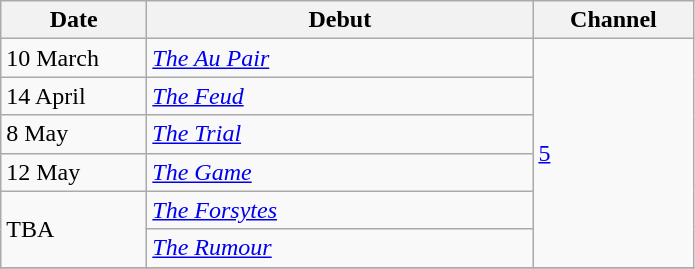<table class="wikitable">
<tr>
<th width=90>Date</th>
<th width=250>Debut</th>
<th width=100>Channel</th>
</tr>
<tr>
<td>10 March</td>
<td><em><a href='#'>The Au Pair</a></em></td>
<td rowspan="6"><a href='#'>5</a></td>
</tr>
<tr>
<td>14 April</td>
<td><em><a href='#'>The Feud</a></em></td>
</tr>
<tr>
<td>8 May</td>
<td><em><a href='#'>The Trial</a></em></td>
</tr>
<tr>
<td>12 May</td>
<td><em><a href='#'>The Game</a></em></td>
</tr>
<tr>
<td rowspan="2">TBA</td>
<td><em><a href='#'>The Forsytes</a></em></td>
</tr>
<tr>
<td><em><a href='#'>The Rumour</a></em></td>
</tr>
<tr>
</tr>
</table>
